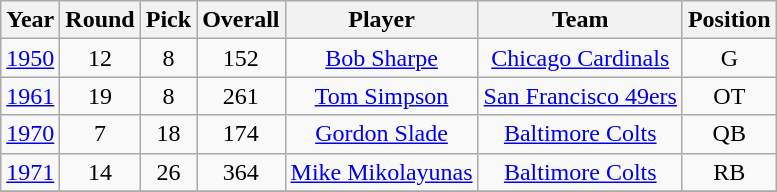<table class="wikitable sortable" style="text-align: center;">
<tr>
<th>Year</th>
<th>Round</th>
<th>Pick</th>
<th>Overall</th>
<th>Player</th>
<th>Team</th>
<th>Position</th>
</tr>
<tr>
<td><a href='#'>1950</a></td>
<td>12</td>
<td>8</td>
<td>152</td>
<td><a href='#'>Bob Sharpe</a></td>
<td><a href='#'>Chicago Cardinals</a></td>
<td>G</td>
</tr>
<tr>
<td><a href='#'>1961</a></td>
<td>19</td>
<td>8</td>
<td>261</td>
<td><a href='#'>Tom Simpson</a></td>
<td><a href='#'>San Francisco 49ers</a></td>
<td>OT</td>
</tr>
<tr>
<td><a href='#'>1970</a></td>
<td>7</td>
<td>18</td>
<td>174</td>
<td><a href='#'>Gordon Slade</a></td>
<td><a href='#'>Baltimore Colts</a></td>
<td>QB</td>
</tr>
<tr>
<td><a href='#'>1971</a></td>
<td>14</td>
<td>26</td>
<td>364</td>
<td><a href='#'>Mike Mikolayunas</a></td>
<td><a href='#'>Baltimore Colts</a></td>
<td>RB</td>
</tr>
<tr>
</tr>
</table>
